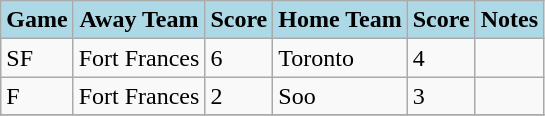<table class="wikitable">
<tr>
<th style="background:lightblue;">Game</th>
<th style="background:lightblue;">Away Team</th>
<th style="background:lightblue;">Score</th>
<th style="background:lightblue;">Home Team</th>
<th style="background:lightblue;">Score</th>
<th style="background:lightblue;">Notes</th>
</tr>
<tr>
<td>SF</td>
<td>Fort Frances</td>
<td>6</td>
<td>Toronto</td>
<td>4</td>
<td></td>
</tr>
<tr>
<td>F</td>
<td>Fort Frances</td>
<td>2</td>
<td>Soo</td>
<td>3</td>
<td></td>
</tr>
<tr>
</tr>
</table>
